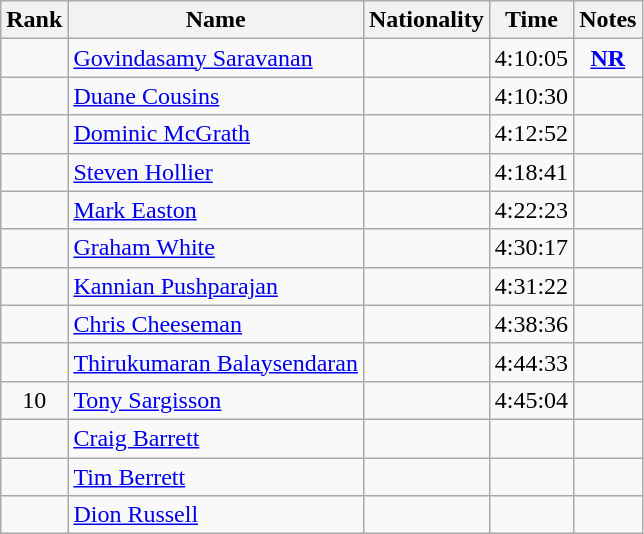<table class="wikitable sortable" style="text-align:center">
<tr>
<th>Rank</th>
<th>Name</th>
<th>Nationality</th>
<th>Time</th>
<th>Notes</th>
</tr>
<tr>
<td></td>
<td align=left><a href='#'>Govindasamy Saravanan</a></td>
<td align=left></td>
<td>4:10:05</td>
<td><strong><a href='#'>NR</a></strong></td>
</tr>
<tr>
<td></td>
<td align=left><a href='#'>Duane Cousins</a></td>
<td align=left></td>
<td>4:10:30</td>
<td></td>
</tr>
<tr>
<td></td>
<td align=left><a href='#'>Dominic McGrath</a></td>
<td align=left></td>
<td>4:12:52</td>
<td></td>
</tr>
<tr>
<td></td>
<td align=left><a href='#'>Steven Hollier</a></td>
<td align=left></td>
<td>4:18:41</td>
<td></td>
</tr>
<tr>
<td></td>
<td align=left><a href='#'>Mark Easton</a></td>
<td align=left></td>
<td>4:22:23</td>
<td></td>
</tr>
<tr>
<td></td>
<td align=left><a href='#'>Graham White</a></td>
<td align=left></td>
<td>4:30:17</td>
<td></td>
</tr>
<tr>
<td></td>
<td align=left><a href='#'>Kannian Pushparajan</a></td>
<td align=left></td>
<td>4:31:22</td>
<td></td>
</tr>
<tr>
<td></td>
<td align=left><a href='#'>Chris Cheeseman</a></td>
<td align=left></td>
<td>4:38:36</td>
<td></td>
</tr>
<tr>
<td></td>
<td align=left><a href='#'>Thirukumaran Balaysendaran</a></td>
<td align=left></td>
<td>4:44:33</td>
<td></td>
</tr>
<tr>
<td>10</td>
<td align=left><a href='#'>Tony Sargisson</a></td>
<td align=left></td>
<td>4:45:04</td>
<td></td>
</tr>
<tr>
<td></td>
<td align=left><a href='#'>Craig Barrett</a></td>
<td align=left></td>
<td></td>
<td></td>
</tr>
<tr>
<td></td>
<td align=left><a href='#'>Tim Berrett</a></td>
<td align=left></td>
<td></td>
<td></td>
</tr>
<tr>
<td></td>
<td align=left><a href='#'>Dion Russell</a></td>
<td align=left></td>
<td></td>
<td></td>
</tr>
</table>
